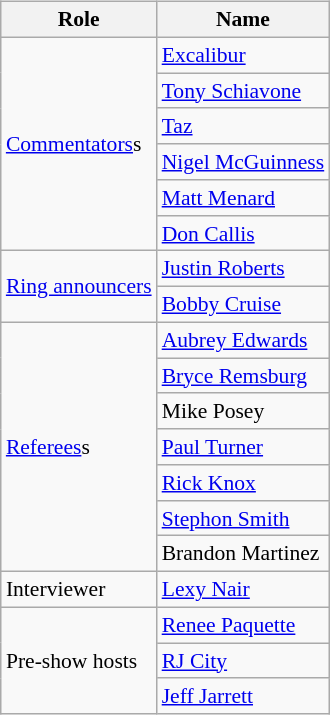<table class=wikitable style="font-size:90%; margin: 0.5em 0 0.5em 1em; float: right; clear: right;">
<tr>
<th>Role</th>
<th>Name</th>
</tr>
<tr>
<td rowspan="6"><a href='#'>Commentators</a>s</td>
<td><a href='#'>Excalibur</a> </td>
</tr>
<tr>
<td><a href='#'>Tony Schiavone</a> </td>
</tr>
<tr>
<td><a href='#'>Taz</a> </td>
</tr>
<tr>
<td><a href='#'>Nigel McGuinness</a> </td>
</tr>
<tr>
<td><a href='#'>Matt Menard</a> </td>
</tr>
<tr>
<td><a href='#'>Don Callis</a> </td>
</tr>
<tr>
<td rowspan=2><a href='#'>Ring announcers</a></td>
<td><a href='#'>Justin Roberts</a> </td>
</tr>
<tr>
<td><a href='#'>Bobby Cruise</a> </td>
</tr>
<tr>
<td rowspan=7><a href='#'>Referees</a>s</td>
<td><a href='#'>Aubrey Edwards</a></td>
</tr>
<tr>
<td><a href='#'>Bryce Remsburg</a></td>
</tr>
<tr>
<td>Mike Posey</td>
</tr>
<tr>
<td><a href='#'>Paul Turner</a></td>
</tr>
<tr>
<td><a href='#'>Rick Knox</a></td>
</tr>
<tr>
<td><a href='#'>Stephon Smith</a></td>
</tr>
<tr>
<td>Brandon Martinez</td>
</tr>
<tr>
<td>Interviewer</td>
<td><a href='#'>Lexy Nair</a></td>
</tr>
<tr>
<td rowspan=3>Pre-show hosts</td>
<td><a href='#'>Renee Paquette</a></td>
</tr>
<tr>
<td><a href='#'>RJ City</a></td>
</tr>
<tr>
<td><a href='#'>Jeff Jarrett</a></td>
</tr>
</table>
